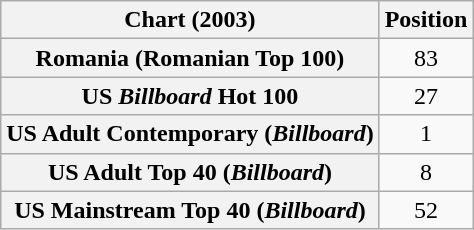<table class="wikitable sortable plainrowheaders" style="text-align:center">
<tr>
<th>Chart (2003)</th>
<th>Position</th>
</tr>
<tr>
<th scope="row">Romania (Romanian Top 100)</th>
<td>83</td>
</tr>
<tr>
<th scope="row">US <em>Billboard</em> Hot 100</th>
<td>27</td>
</tr>
<tr>
<th scope="row">US Adult Contemporary (<em>Billboard</em>)</th>
<td>1</td>
</tr>
<tr>
<th scope="row">US Adult Top 40 (<em>Billboard</em>)</th>
<td>8</td>
</tr>
<tr>
<th scope="row">US Mainstream Top 40 (<em>Billboard</em>)</th>
<td>52</td>
</tr>
</table>
